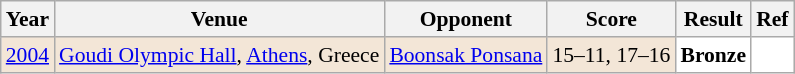<table class="sortable wikitable" style="font-size: 90%">
<tr>
<th>Year</th>
<th>Venue</th>
<th>Opponent</th>
<th>Score</th>
<th>Result</th>
<th>Ref</th>
</tr>
<tr style="background:#F3E6D7">
<td align="center"><a href='#'>2004</a></td>
<td align="left"><a href='#'>Goudi Olympic Hall</a>, <a href='#'>Athens</a>, Greece</td>
<td align="left"> <a href='#'>Boonsak Ponsana</a></td>
<td align="left">15–11, 17–16</td>
<td style="text-align:left; background:white"> <strong>Bronze</strong></td>
<td style="text-align:center; background:white"></td>
</tr>
</table>
